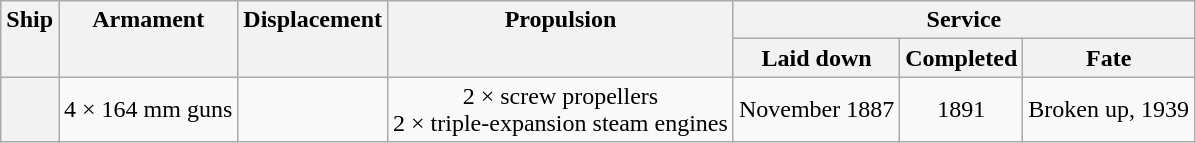<table class="wikitable plainrowheaders" style="text-align: center;">
<tr valign="top">
<th scope="col" rowspan="2">Ship</th>
<th scope="col" rowspan="2">Armament</th>
<th scope="col" rowspan="2">Displacement</th>
<th scope="col" rowspan="2">Propulsion</th>
<th scope="col" colspan="3">Service</th>
</tr>
<tr valign="top">
<th scope="col">Laid down</th>
<th scope="col">Completed</th>
<th scope="col">Fate</th>
</tr>
<tr valign="center">
<th scope="row"></th>
<td>4 × 164 mm guns</td>
<td></td>
<td>2 × screw propellers<br>2 × triple-expansion steam engines<br></td>
<td>November 1887</td>
<td>1891</td>
<td>Broken up, 1939</td>
</tr>
</table>
